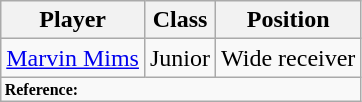<table class="wikitable">
<tr>
<th>Player</th>
<th>Class</th>
<th>Position</th>
</tr>
<tr>
<td><a href='#'>Marvin Mims</a></td>
<td>Junior</td>
<td>Wide receiver</td>
</tr>
<tr>
<td colspan="3"  style="font-size:8pt; text-align:left;"><strong>Reference:</strong></td>
</tr>
</table>
